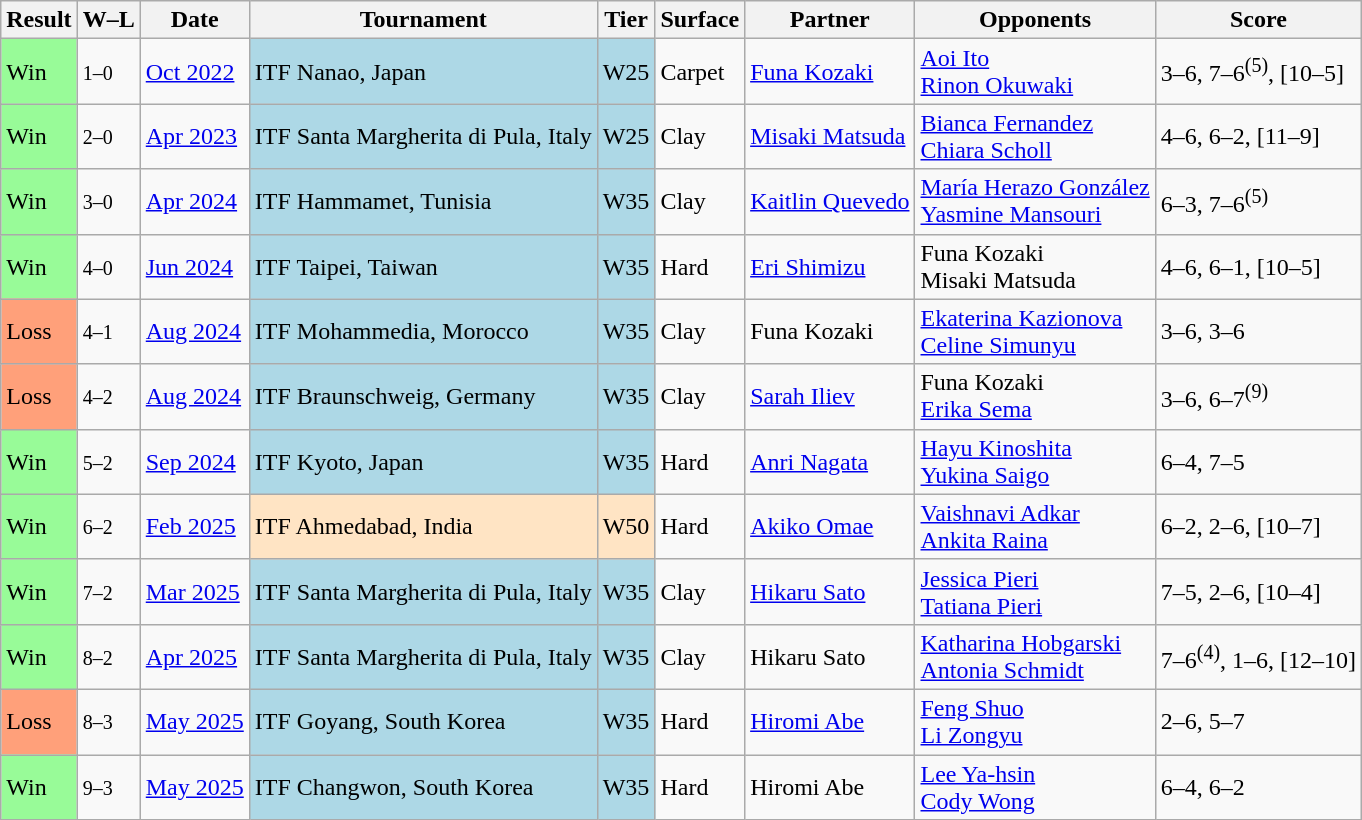<table class="sortable wikitable">
<tr>
<th>Result</th>
<th class="unsortable">W–L</th>
<th>Date</th>
<th>Tournament</th>
<th>Tier</th>
<th>Surface</th>
<th>Partner</th>
<th>Opponents</th>
<th class=unsortable>Score</th>
</tr>
<tr>
<td bgcolor="98FB98">Win</td>
<td><small>1–0</small></td>
<td><a href='#'>Oct 2022</a></td>
<td style="background:lightblue">ITF Nanao, Japan</td>
<td style="background:lightblue">W25</td>
<td>Carpet</td>
<td> <a href='#'>Funa Kozaki</a></td>
<td> <a href='#'>Aoi Ito</a> <br>  <a href='#'>Rinon Okuwaki</a></td>
<td>3–6, 7–6<sup>(5)</sup>, [10–5]</td>
</tr>
<tr>
<td style=background:#98FB98>Win</td>
<td><small>2–0</small></td>
<td><a href='#'>Apr 2023</a></td>
<td style="background:lightblue;">ITF Santa Margherita di Pula, Italy</td>
<td style="background:lightblue;">W25</td>
<td>Clay</td>
<td> <a href='#'>Misaki Matsuda</a></td>
<td> <a href='#'>Bianca Fernandez</a><br> <a href='#'>Chiara Scholl</a></td>
<td>4–6, 6–2, [11–9]</td>
</tr>
<tr>
<td style=background:#98FB98>Win</td>
<td><small>3–0</small></td>
<td><a href='#'>Apr 2024</a></td>
<td style="background:lightblue;">ITF Hammamet, Tunisia</td>
<td style="background:lightblue;">W35</td>
<td>Clay</td>
<td> <a href='#'>Kaitlin Quevedo</a></td>
<td> <a href='#'>María Herazo González</a><br>  <a href='#'>Yasmine Mansouri</a></td>
<td>6–3, 7–6<sup>(5)</sup></td>
</tr>
<tr>
<td style="background:#98FB98;">Win</td>
<td><small>4–0</small></td>
<td><a href='#'>Jun 2024</a></td>
<td style="background:lightblue;">ITF Taipei, Taiwan</td>
<td style="background:lightblue;">W35</td>
<td>Hard</td>
<td> <a href='#'>Eri Shimizu</a></td>
<td> Funa Kozaki <br>  Misaki Matsuda</td>
<td>4–6, 6–1, [10–5]</td>
</tr>
<tr>
<td bgcolor="ffa07a">Loss</td>
<td><small>4–1</small></td>
<td><a href='#'>Aug 2024</a></td>
<td style="background:lightblue;">ITF Mohammedia, Morocco</td>
<td style="background:lightblue;">W35</td>
<td>Clay</td>
<td> Funa Kozaki</td>
<td> <a href='#'>Ekaterina Kazionova</a> <br>  <a href='#'>Celine Simunyu</a></td>
<td>3–6, 3–6</td>
</tr>
<tr>
<td style="background:#ffa07a;">Loss</td>
<td><small>4–2</small></td>
<td><a href='#'>Aug 2024</a></td>
<td style="background:lightblue;">ITF Braunschweig, Germany</td>
<td style="background:lightblue;">W35</td>
<td>Clay</td>
<td> <a href='#'>Sarah Iliev</a></td>
<td> Funa Kozaki <br>  <a href='#'>Erika Sema</a></td>
<td>3–6, 6–7<sup>(9)</sup></td>
</tr>
<tr>
<td style="background:#98FB98;">Win</td>
<td><small>5–2</small></td>
<td><a href='#'>Sep 2024</a></td>
<td style="background:lightblue;">ITF Kyoto, Japan</td>
<td style="background:lightblue;">W35</td>
<td>Hard</td>
<td> <a href='#'>Anri Nagata</a></td>
<td> <a href='#'>Hayu Kinoshita</a> <br>  <a href='#'>Yukina Saigo</a></td>
<td>6–4, 7–5</td>
</tr>
<tr>
<td style="background:#98fb98;">Win</td>
<td><small>6–2</small></td>
<td><a href='#'>Feb 2025</a></td>
<td style="background:#ffe4c4;">ITF Ahmedabad, India</td>
<td style="background:#ffe4c4;">W50</td>
<td>Hard</td>
<td> <a href='#'>Akiko Omae</a></td>
<td> <a href='#'>Vaishnavi Adkar</a> <br>  <a href='#'>Ankita Raina</a></td>
<td>6–2, 2–6, [10–7]</td>
</tr>
<tr>
<td style="background:#98fb98;">Win</td>
<td><small>7–2</small></td>
<td><a href='#'>Mar 2025</a></td>
<td style="background:lightblue;">ITF Santa Margherita di Pula, Italy</td>
<td style="background:lightblue;">W35</td>
<td>Clay</td>
<td> <a href='#'>Hikaru Sato</a></td>
<td> <a href='#'>Jessica Pieri</a> <br>  <a href='#'>Tatiana Pieri</a></td>
<td>7–5, 2–6, [10–4]</td>
</tr>
<tr>
<td style="background:#98fb98;">Win</td>
<td><small>8–2</small></td>
<td><a href='#'>Apr 2025</a></td>
<td style="background:lightblue;">ITF Santa Margherita di Pula, Italy</td>
<td style="background:lightblue;">W35</td>
<td>Clay</td>
<td> Hikaru Sato</td>
<td> <a href='#'>Katharina Hobgarski</a> <br>  <a href='#'>Antonia Schmidt</a></td>
<td>7–6<sup>(4)</sup>, 1–6, [12–10]</td>
</tr>
<tr>
<td bgcolor="ffa07a">Loss</td>
<td><small>8–3</small></td>
<td><a href='#'>May 2025</a></td>
<td style="background:lightblue;">ITF Goyang, South Korea</td>
<td style="background:lightblue;">W35</td>
<td>Hard</td>
<td> <a href='#'>Hiromi Abe</a></td>
<td> <a href='#'>Feng Shuo</a> <br>  <a href='#'>Li Zongyu</a></td>
<td>2–6, 5–7</td>
</tr>
<tr>
<td style="background:#98fb98;">Win</td>
<td><small>9–3</small></td>
<td><a href='#'>May 2025</a></td>
<td style="background:lightblue;">ITF Changwon, South Korea</td>
<td style="background:lightblue;">W35</td>
<td>Hard</td>
<td> Hiromi Abe</td>
<td> <a href='#'>Lee Ya-hsin</a> <br>  <a href='#'>Cody Wong</a></td>
<td>6–4, 6–2</td>
</tr>
</table>
